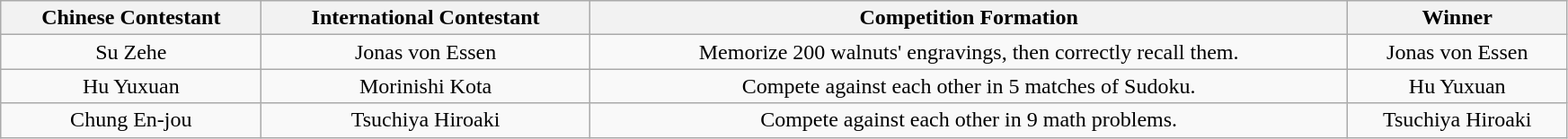<table class="wikitable" style="width:92%; text-align:center">
<tr>
<th>Chinese Contestant</th>
<th>International Contestant</th>
<th>Competition Formation</th>
<th>Winner</th>
</tr>
<tr>
<td>Su Zehe</td>
<td>Jonas von Essen</td>
<td>Memorize 200 walnuts' engravings, then correctly recall them.</td>
<td>Jonas von Essen</td>
</tr>
<tr>
<td>Hu Yuxuan</td>
<td>Morinishi Kota</td>
<td>Compete against each other in 5 matches of Sudoku.</td>
<td>Hu Yuxuan</td>
</tr>
<tr>
<td>Chung En-jou</td>
<td>Tsuchiya Hiroaki</td>
<td>Compete against each other in 9 math problems.</td>
<td>Tsuchiya Hiroaki</td>
</tr>
</table>
